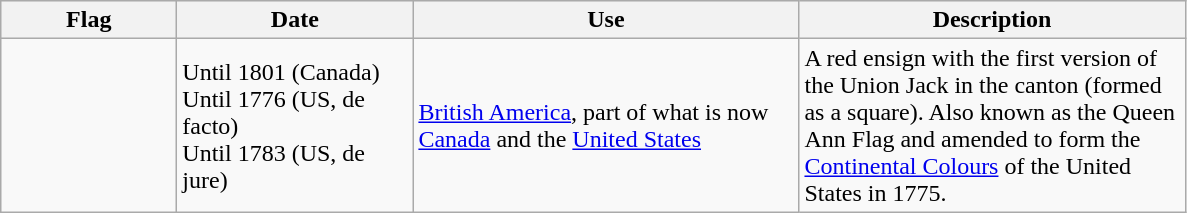<table class="wikitable">
<tr style="background:#efefef;">
<th style="width:110px;">Flag</th>
<th style="width:150px;">Date</th>
<th style="width:250px;">Use</th>
<th style="width:250px;">Description</th>
</tr>
<tr>
<td></td>
<td>Until 1801 (Canada) <br>Until 1776 (US, de facto) <br>Until 1783 (US, de jure)</td>
<td><a href='#'>British America</a>, part of what is now <a href='#'>Canada</a> and the <a href='#'>United States</a></td>
<td>A red ensign with the first version of the Union Jack in the canton (formed as a square). Also known as the Queen Ann Flag and amended to form the <a href='#'>Continental Colours</a> of the United States in 1775.</td>
</tr>
</table>
